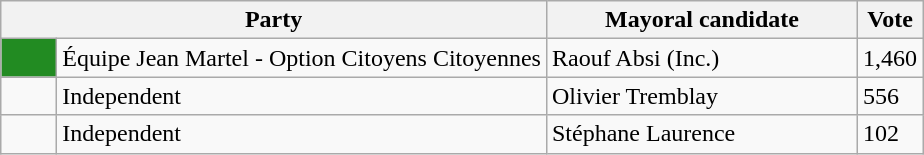<table class="wikitable">
<tr>
<th bgcolor="#DDDDFF" width="230px" colspan="2">Party</th>
<th bgcolor="#DDDDFF" width="200px">Mayoral candidate</th>
<th bgcolor="#DDDDFF" width="30px">Vote</th>
</tr>
<tr>
<td bgcolor="#228B22" width="30px"> </td>
<td>Équipe Jean Martel - Option Citoyens Citoyennes</td>
<td>Raouf Absi (Inc.)</td>
<td>1,460</td>
</tr>
<tr>
<td> </td>
<td>Independent</td>
<td>Olivier Tremblay</td>
<td>556</td>
</tr>
<tr>
<td> </td>
<td>Independent</td>
<td>Stéphane Laurence</td>
<td>102</td>
</tr>
</table>
